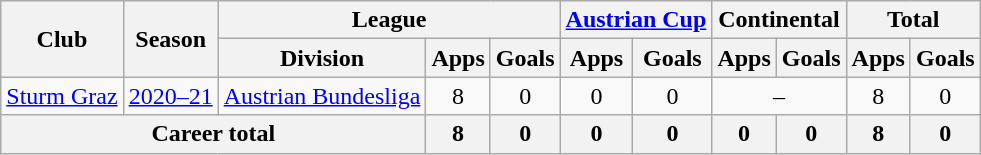<table class="wikitable" style="text-align:center">
<tr>
<th rowspan="2">Club</th>
<th rowspan="2">Season</th>
<th colspan="3">League</th>
<th colspan="2"><a href='#'>Austrian Cup</a></th>
<th colspan="2">Continental</th>
<th colspan="2">Total</th>
</tr>
<tr>
<th>Division</th>
<th>Apps</th>
<th>Goals</th>
<th>Apps</th>
<th>Goals</th>
<th>Apps</th>
<th>Goals</th>
<th>Apps</th>
<th>Goals</th>
</tr>
<tr>
<td><a href='#'>Sturm Graz</a></td>
<td><a href='#'>2020–21</a></td>
<td><a href='#'>Austrian Bundesliga</a></td>
<td>8</td>
<td>0</td>
<td>0</td>
<td>0</td>
<td colspan="2">–</td>
<td>8</td>
<td>0</td>
</tr>
<tr>
<th colspan="3">Career total</th>
<th>8</th>
<th>0</th>
<th>0</th>
<th>0</th>
<th>0</th>
<th>0</th>
<th>8</th>
<th>0</th>
</tr>
</table>
